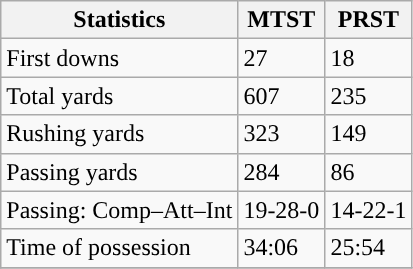<table class="wikitable" style="float: left;">
<tr>
<th>Statistics</th>
<th>MTST</th>
<th>PRST</th>
</tr>
<tr>
<td>First downs</td>
<td>27</td>
<td>18</td>
</tr>
<tr>
<td>Total yards</td>
<td>607</td>
<td>235</td>
</tr>
<tr>
<td>Rushing yards</td>
<td>323</td>
<td>149</td>
</tr>
<tr>
<td>Passing yards</td>
<td>284</td>
<td>86</td>
</tr>
<tr>
<td>Passing: Comp–Att–Int</td>
<td>19-28-0</td>
<td>14-22-1</td>
</tr>
<tr>
<td>Time of possession</td>
<td>34:06</td>
<td>25:54</td>
</tr>
<tr>
</tr>
</table>
